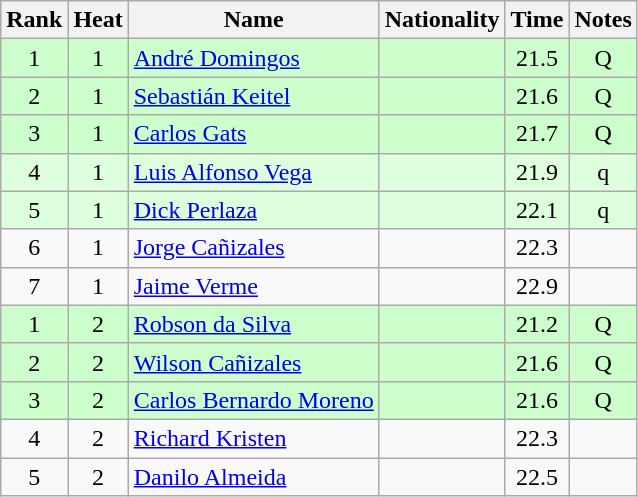<table class="wikitable sortable" style="text-align:center">
<tr>
<th>Rank</th>
<th>Heat</th>
<th>Name</th>
<th>Nationality</th>
<th>Time</th>
<th>Notes</th>
</tr>
<tr bgcolor=ccffcc>
<td>1</td>
<td>1</td>
<td align=left><a href='#'>André Domingos</a></td>
<td align=left></td>
<td>21.5</td>
<td>Q</td>
</tr>
<tr bgcolor=ccffcc>
<td>2</td>
<td>1</td>
<td align=left><a href='#'>Sebastián Keitel</a></td>
<td align=left></td>
<td>21.6</td>
<td>Q</td>
</tr>
<tr bgcolor=ccffcc>
<td>3</td>
<td>1</td>
<td align=left><a href='#'>Carlos Gats</a></td>
<td align=left></td>
<td>21.7</td>
<td>Q</td>
</tr>
<tr bgcolor=ddffdd>
<td>4</td>
<td>1</td>
<td align=left><a href='#'>Luis Alfonso Vega</a></td>
<td align=left></td>
<td>21.9</td>
<td>q</td>
</tr>
<tr bgcolor=ddffdd>
<td>5</td>
<td>1</td>
<td align=left><a href='#'>Dick Perlaza</a></td>
<td align=left></td>
<td>22.1</td>
<td>q</td>
</tr>
<tr>
<td>6</td>
<td>1</td>
<td align=left><a href='#'>Jorge Cañizales</a></td>
<td align=left></td>
<td>22.3</td>
<td></td>
</tr>
<tr>
<td>7</td>
<td>1</td>
<td align=left><a href='#'>Jaime Verme</a></td>
<td align=left></td>
<td>22.9</td>
<td></td>
</tr>
<tr bgcolor=ccffcc>
<td>1</td>
<td>2</td>
<td align=left><a href='#'>Robson da Silva</a></td>
<td align=left></td>
<td>21.2</td>
<td>Q</td>
</tr>
<tr bgcolor=ccffcc>
<td>2</td>
<td>2</td>
<td align=left><a href='#'>Wilson Cañizales</a></td>
<td align=left></td>
<td>21.6</td>
<td>Q</td>
</tr>
<tr bgcolor=ccffcc>
<td>3</td>
<td>2</td>
<td align=left><a href='#'>Carlos Bernardo Moreno</a></td>
<td align=left></td>
<td>21.6</td>
<td>Q</td>
</tr>
<tr>
<td>4</td>
<td>2</td>
<td align=left><a href='#'>Richard Kristen</a></td>
<td align=left></td>
<td>22.3</td>
<td></td>
</tr>
<tr>
<td>5</td>
<td>2</td>
<td align=left><a href='#'>Danilo Almeida</a></td>
<td align=left></td>
<td>22.5</td>
<td></td>
</tr>
</table>
